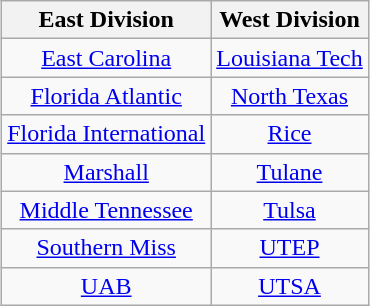<table class="wikitable" style="text-align:center; margin: 1em auto;">
<tr>
<th>East Division</th>
<th>West Division</th>
</tr>
<tr>
<td><a href='#'>East Carolina</a></td>
<td><a href='#'>Louisiana Tech</a></td>
</tr>
<tr>
<td><a href='#'>Florida Atlantic</a></td>
<td><a href='#'>North Texas</a></td>
</tr>
<tr>
<td><a href='#'>Florida International</a></td>
<td><a href='#'>Rice</a></td>
</tr>
<tr>
<td><a href='#'>Marshall</a></td>
<td><a href='#'>Tulane</a></td>
</tr>
<tr>
<td><a href='#'>Middle Tennessee</a></td>
<td><a href='#'>Tulsa</a></td>
</tr>
<tr>
<td><a href='#'>Southern Miss</a></td>
<td><a href='#'>UTEP</a></td>
</tr>
<tr>
<td><a href='#'>UAB</a></td>
<td><a href='#'>UTSA</a></td>
</tr>
</table>
